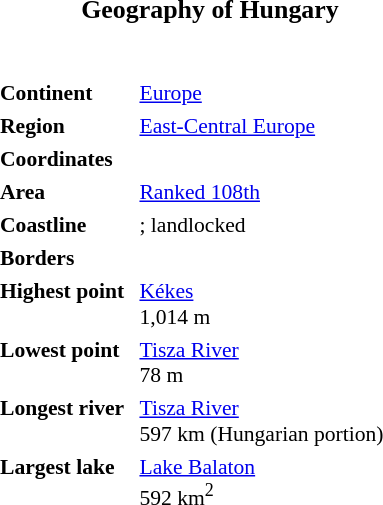<table class="toccolours" cellspacing="3" style="float: right; margin-left: 2em; width: 20em; font-size: 90%">
<tr>
<td colspan="2" style="text-align: center; font-size: larger;"><strong>Geography of Hungary</strong></td>
</tr>
<tr>
<td colspan="2" style="padding: 1em 0; text-align: center;"></td>
</tr>
<tr style="vertical-align: top;">
<td><strong>Continent</strong></td>
<td style="padding-right: 1em;"><a href='#'>Europe</a></td>
</tr>
<tr style="vertical-align: top;">
<td><strong>Region</strong></td>
<td style="padding-right: 1em;"><a href='#'>East-Central Europe</a></td>
</tr>
<tr style="vertical-align: top;">
<td><strong>Coordinates</strong></td>
<td style="padding-right: 1em;"></td>
</tr>
<tr style="vertical-align: top;">
<td><strong>Area</strong></td>
<td style="padding-right: 1em;"><a href='#'>Ranked 108th</a><br></td>
</tr>
<tr style="vertical-align: top;">
<td><strong>Coastline</strong></td>
<td style="padding-right: 1em;">; landlocked</td>
</tr>
<tr style="vertical-align: top;">
<td><strong>Borders</strong></td>
<td style="padding-right: 1em;"></td>
</tr>
<tr style="vertical-align: top;">
<td><strong>Highest point</strong></td>
<td style="padding-right: 1em;"><a href='#'>Kékes</a><br> 1,014 m</td>
</tr>
<tr style="vertical-align: top;">
<td><strong>Lowest point</strong></td>
<td style="padding-right: 1em;"><a href='#'>Tisza River</a><br> 78 m</td>
</tr>
<tr style="vertical-align: top;">
<td><strong>Longest river</strong></td>
<td style="padding-right: 1em;"><a href='#'>Tisza River</a><br> 597 km (Hungarian portion)</td>
</tr>
<tr style="vertical-align: top;">
<td><strong>Largest lake</strong></td>
<td style="padding-right: 1em;"><a href='#'>Lake Balaton</a><br> 592 km<sup>2</sup></td>
</tr>
</table>
